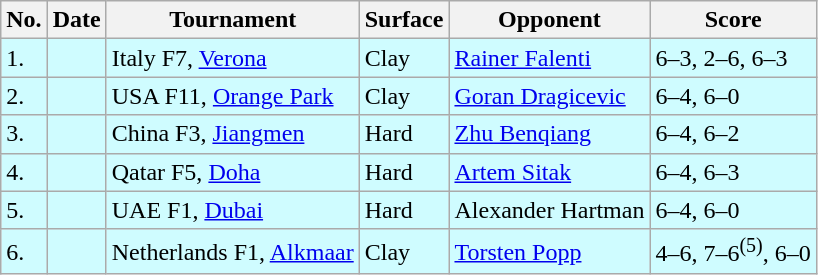<table class="sortable wikitable">
<tr>
<th>No.</th>
<th>Date</th>
<th>Tournament</th>
<th>Surface</th>
<th>Opponent</th>
<th class="unsortable">Score</th>
</tr>
<tr style="background:#cffcff;">
<td>1.</td>
<td></td>
<td>Italy F7, <a href='#'>Verona</a></td>
<td>Clay</td>
<td> <a href='#'>Rainer Falenti</a></td>
<td>6–3, 2–6, 6–3</td>
</tr>
<tr style="background:#cffcff;">
<td>2.</td>
<td></td>
<td>USA F11, <a href='#'>Orange Park</a></td>
<td>Clay</td>
<td> <a href='#'>Goran Dragicevic</a></td>
<td>6–4, 6–0</td>
</tr>
<tr style="background:#cffcff;">
<td>3.</td>
<td></td>
<td>China F3, <a href='#'>Jiangmen</a></td>
<td>Hard</td>
<td> <a href='#'>Zhu Benqiang</a></td>
<td>6–4, 6–2</td>
</tr>
<tr style="background:#cffcff;">
<td>4.</td>
<td></td>
<td>Qatar F5, <a href='#'>Doha</a></td>
<td>Hard</td>
<td> <a href='#'>Artem Sitak</a></td>
<td>6–4, 6–3</td>
</tr>
<tr style="background:#cffcff;">
<td>5.</td>
<td></td>
<td>UAE F1, <a href='#'>Dubai</a></td>
<td>Hard</td>
<td> Alexander Hartman</td>
<td>6–4, 6–0</td>
</tr>
<tr style="background:#cffcff;">
<td>6.</td>
<td></td>
<td>Netherlands F1, <a href='#'>Alkmaar</a></td>
<td>Clay</td>
<td> <a href='#'>Torsten Popp</a></td>
<td>4–6, 7–6<sup>(5)</sup>, 6–0</td>
</tr>
</table>
